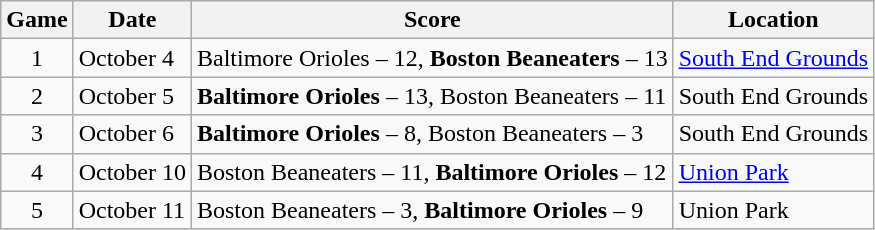<table class="wikitable sortable">
<tr>
<th align="center">Game</th>
<th>Date</th>
<th>Score</th>
<th>Location</th>
</tr>
<tr>
<td align="center">1</td>
<td>October 4</td>
<td>Baltimore Orioles – 12, <strong>Boston Beaneaters</strong> – 13</td>
<td><a href='#'>South End Grounds</a></td>
</tr>
<tr>
<td align="center">2</td>
<td>October 5</td>
<td><strong>Baltimore Orioles</strong> – 13, Boston Beaneaters – 11</td>
<td>South End Grounds</td>
</tr>
<tr>
<td align="center">3</td>
<td>October 6</td>
<td><strong>Baltimore Orioles</strong> – 8, Boston Beaneaters – 3 </td>
<td>South End Grounds</td>
</tr>
<tr>
<td align="center">4</td>
<td>October 10</td>
<td>Boston Beaneaters – 11, <strong>Baltimore Orioles</strong> – 12</td>
<td><a href='#'>Union Park</a></td>
</tr>
<tr>
<td align="center">5</td>
<td>October 11</td>
<td>Boston Beaneaters – 3, <strong>Baltimore Orioles</strong> – 9</td>
<td>Union Park</td>
</tr>
</table>
